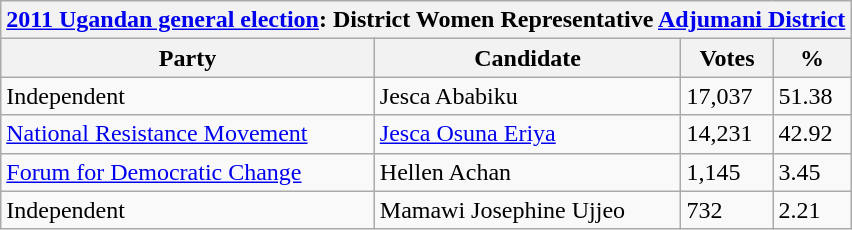<table class="wikitable">
<tr>
<th colspan="4"><a href='#'>2011 Ugandan general election</a>: District Women Representative <a href='#'>Adjumani District</a></th>
</tr>
<tr>
<th>Party</th>
<th>Candidate</th>
<th>Votes</th>
<th>%</th>
</tr>
<tr>
<td>Independent</td>
<td>Jesca Ababiku</td>
<td>17,037</td>
<td>51.38</td>
</tr>
<tr>
<td><a href='#'>National Resistance Movement</a></td>
<td><a href='#'>Jesca Osuna Eriya</a></td>
<td>14,231</td>
<td>42.92</td>
</tr>
<tr>
<td><a href='#'>Forum for Democratic Change</a></td>
<td>Hellen Achan</td>
<td>1,145</td>
<td>3.45</td>
</tr>
<tr>
<td>Independent</td>
<td>Mamawi Josephine Ujjeo</td>
<td>732</td>
<td>2.21</td>
</tr>
</table>
